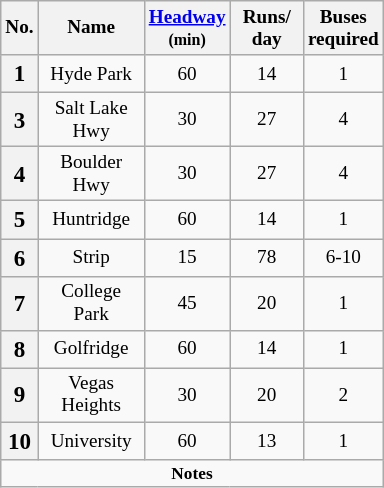<table class="wikitable sortable mw-collapsible collapsed floatright" style=text-align:center;font-size:80%;width:20em;">
<tr>
<th>No.</th>
<th>Name</th>
<th><a href='#'>Headway</a><br><small>(min)</small></th>
<th>Runs/ day</th>
<th>Buses<br>required</th>
</tr>
<tr>
<th style="font-size:120%;">1</th>
<td>Hyde Park</td>
<td>60</td>
<td>14</td>
<td>1</td>
</tr>
<tr>
<th style="font-size:120%;">3</th>
<td>Salt Lake Hwy</td>
<td>30</td>
<td>27</td>
<td>4</td>
</tr>
<tr>
<th style="font-size:120%;">4</th>
<td>Boulder Hwy</td>
<td>30</td>
<td>27</td>
<td>4</td>
</tr>
<tr>
<th style="font-size:120%;">5</th>
<td>Huntridge</td>
<td>60</td>
<td>14</td>
<td>1</td>
</tr>
<tr>
<th style="font-size:120%;">6</th>
<td>Strip</td>
<td>15</td>
<td>78</td>
<td>6-10</td>
</tr>
<tr>
<th style="font-size:120%;">7</th>
<td>College Park</td>
<td>45</td>
<td>20</td>
<td>1</td>
</tr>
<tr>
<th style="font-size:120%;">8</th>
<td>Golfridge</td>
<td>60</td>
<td>14</td>
<td>1</td>
</tr>
<tr>
<th style="font-size:120%;">9</th>
<td>Vegas Heights</td>
<td>30</td>
<td>20</td>
<td>2</td>
</tr>
<tr>
<th style="font-size:120%;">10</th>
<td>University</td>
<td>60</td>
<td>13</td>
<td>1</td>
</tr>
<tr>
<td colspan=5 style="font-size:90%;"><strong>Notes</strong><br></td>
</tr>
</table>
